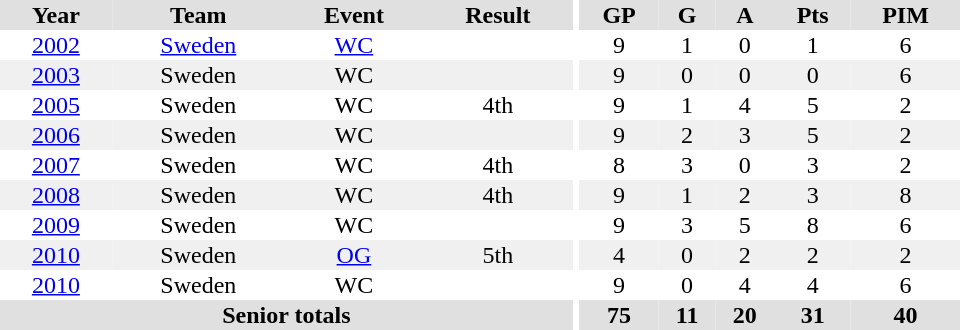<table border="0" cellpadding="1" cellspacing="0" ID="Table3" style="text-align:center; width:40em">
<tr ALIGN="center" bgcolor="#e0e0e0">
<th>Year</th>
<th>Team</th>
<th>Event</th>
<th>Result</th>
<th rowspan="99" bgcolor="#ffffff"></th>
<th>GP</th>
<th>G</th>
<th>A</th>
<th>Pts</th>
<th>PIM</th>
</tr>
<tr>
<td><a href='#'>2002</a></td>
<td><a href='#'>Sweden</a></td>
<td><a href='#'>WC</a></td>
<td></td>
<td>9</td>
<td>1</td>
<td>0</td>
<td>1</td>
<td>6</td>
</tr>
<tr bgcolor="#f0f0f0">
<td><a href='#'>2003</a></td>
<td>Sweden</td>
<td>WC</td>
<td></td>
<td>9</td>
<td>0</td>
<td>0</td>
<td>0</td>
<td>6</td>
</tr>
<tr>
<td><a href='#'>2005</a></td>
<td>Sweden</td>
<td>WC</td>
<td>4th</td>
<td>9</td>
<td>1</td>
<td>4</td>
<td>5</td>
<td>2</td>
</tr>
<tr bgcolor="#f0f0f0">
<td><a href='#'>2006</a></td>
<td>Sweden</td>
<td>WC</td>
<td></td>
<td>9</td>
<td>2</td>
<td>3</td>
<td>5</td>
<td>2</td>
</tr>
<tr>
<td><a href='#'>2007</a></td>
<td>Sweden</td>
<td>WC</td>
<td>4th</td>
<td>8</td>
<td>3</td>
<td>0</td>
<td>3</td>
<td>2</td>
</tr>
<tr bgcolor="#f0f0f0">
<td><a href='#'>2008</a></td>
<td>Sweden</td>
<td>WC</td>
<td>4th</td>
<td>9</td>
<td>1</td>
<td>2</td>
<td>3</td>
<td>8</td>
</tr>
<tr>
<td><a href='#'>2009</a></td>
<td>Sweden</td>
<td>WC</td>
<td></td>
<td>9</td>
<td>3</td>
<td>5</td>
<td>8</td>
<td>6</td>
</tr>
<tr bgcolor="#f0f0f0">
<td><a href='#'>2010</a></td>
<td>Sweden</td>
<td><a href='#'>OG</a></td>
<td>5th</td>
<td>4</td>
<td>0</td>
<td>2</td>
<td>2</td>
<td>2</td>
</tr>
<tr>
<td><a href='#'>2010</a></td>
<td>Sweden</td>
<td>WC</td>
<td></td>
<td>9</td>
<td>0</td>
<td>4</td>
<td>4</td>
<td>6</td>
</tr>
<tr bgcolor="#e0e0e0">
<th colspan="4">Senior totals</th>
<th>75</th>
<th>11</th>
<th>20</th>
<th>31</th>
<th>40</th>
</tr>
</table>
